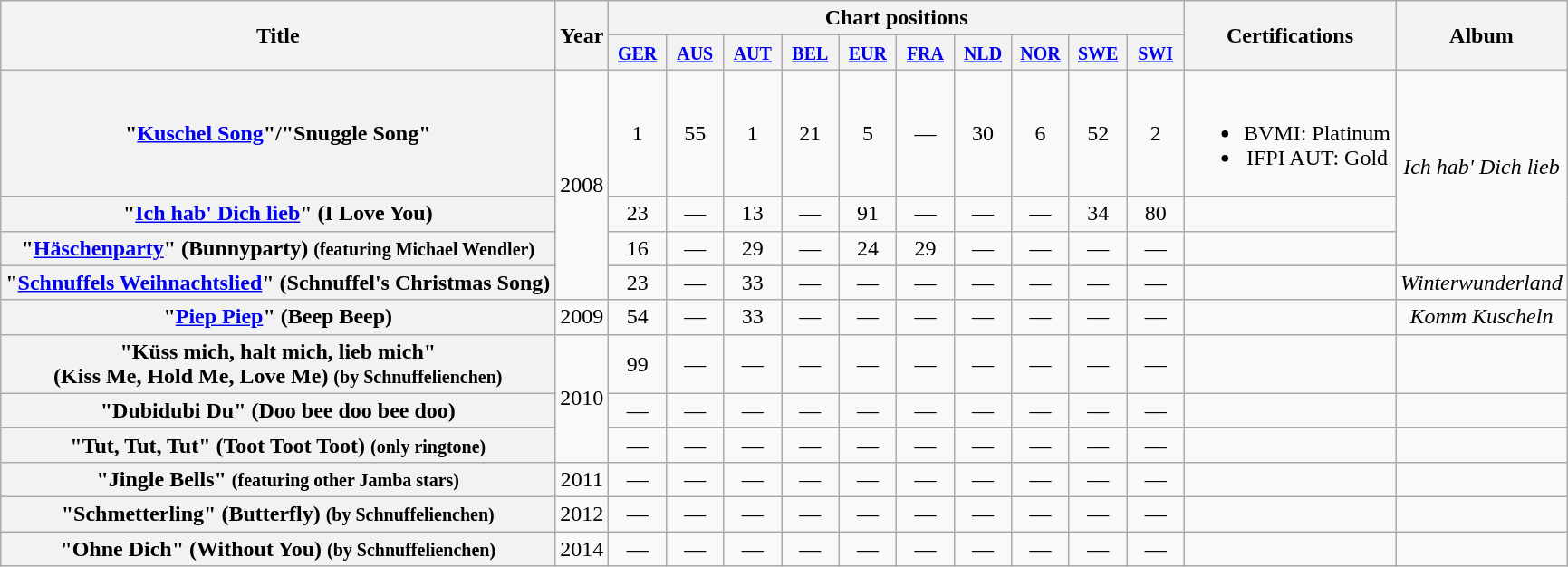<table class="wikitable plainrowheaders" style="text-align:center">
<tr>
<th scope="col" rowspan="2">Title</th>
<th scope="col" rowspan="2">Year</th>
<th scope="col" colspan="10">Chart positions</th>
<th scope="col" rowspan="2">Certifications</th>
<th scope="col" rowspan="2">Album</th>
</tr>
<tr>
<th width="35"><small><a href='#'>GER</a></small><br></th>
<th width="35"><small><a href='#'>AUS</a></small><br></th>
<th width="35"><small><a href='#'>AUT</a></small><br></th>
<th width="35"><small><a href='#'>BEL</a></small><br></th>
<th width="35"><small><a href='#'>EUR</a></small><br></th>
<th width="35"><small><a href='#'>FRA</a></small><br></th>
<th width="35"><small><a href='#'>NLD</a></small><br></th>
<th width="35"><small><a href='#'>NOR</a></small><br></th>
<th width="35"><small><a href='#'>SWE</a></small><br></th>
<th width="35"><small><a href='#'>SWI</a></small><br></th>
</tr>
<tr>
<th scope="row">"<a href='#'>Kuschel Song</a>"/"Snuggle Song"</th>
<td rowspan="4">2008</td>
<td>1</td>
<td>55</td>
<td>1</td>
<td>21</td>
<td>5</td>
<td>—</td>
<td>30</td>
<td>6</td>
<td>52</td>
<td>2</td>
<td><br><ul><li>BVMI: Platinum</li><li>IFPI AUT: Gold</li></ul></td>
<td rowspan="3"><em>Ich hab' Dich lieb</em></td>
</tr>
<tr>
<th scope="row">"<a href='#'>Ich hab' Dich lieb</a>" (I Love You)</th>
<td>23</td>
<td>—</td>
<td>13</td>
<td>—</td>
<td>91</td>
<td>—</td>
<td>—</td>
<td>—</td>
<td>34</td>
<td>80</td>
<td></td>
</tr>
<tr>
<th scope="row">"<a href='#'>Häschenparty</a>" (Bunnyparty) <small>(featuring Michael Wendler)</small></th>
<td>16</td>
<td>—</td>
<td>29</td>
<td>—</td>
<td>24</td>
<td>29</td>
<td>—</td>
<td>—</td>
<td>—</td>
<td>—</td>
<td></td>
</tr>
<tr>
<th scope="row">"<a href='#'>Schnuffels Weihnachtslied</a>" (Schnuffel's Christmas Song)</th>
<td>23</td>
<td>—</td>
<td>33</td>
<td>—</td>
<td>—</td>
<td>—</td>
<td>—</td>
<td>—</td>
<td>—</td>
<td>—</td>
<td></td>
<td><em>Winterwunderland</em></td>
</tr>
<tr>
<th scope="row">"<a href='#'>Piep Piep</a>" (Beep Beep)</th>
<td>2009</td>
<td>54</td>
<td>—</td>
<td>33</td>
<td>—</td>
<td>—</td>
<td>—</td>
<td>—</td>
<td>—</td>
<td>—</td>
<td>—</td>
<td></td>
<td><em>Komm Kuscheln</em></td>
</tr>
<tr>
<th scope="row">"Küss mich, halt mich, lieb mich"<br>(Kiss Me, Hold Me, Love Me) <small>(by Schnuffelienchen)</small></th>
<td rowspan="3">2010</td>
<td>99</td>
<td>—</td>
<td>—</td>
<td>—</td>
<td>—</td>
<td>—</td>
<td>—</td>
<td>—</td>
<td>—</td>
<td>—</td>
<td></td>
<td></td>
</tr>
<tr>
<th scope="row">"Dubidubi Du" (Doo bee doo bee doo)</th>
<td>—</td>
<td>—</td>
<td>—</td>
<td>—</td>
<td>—</td>
<td>—</td>
<td>—</td>
<td>—</td>
<td>—</td>
<td>—</td>
<td></td>
<td></td>
</tr>
<tr>
<th scope="row">"Tut, Tut, Tut" (Toot Toot Toot) <small>(only ringtone)</small></th>
<td>—</td>
<td>—</td>
<td>—</td>
<td>—</td>
<td>—</td>
<td>—</td>
<td>—</td>
<td>—</td>
<td>—</td>
<td>—</td>
<td></td>
<td></td>
</tr>
<tr>
<th scope="row">"Jingle Bells" <small>(featuring other Jamba stars)</small></th>
<td>2011</td>
<td>—</td>
<td>—</td>
<td>—</td>
<td>—</td>
<td>—</td>
<td>—</td>
<td>—</td>
<td>—</td>
<td>—</td>
<td>—</td>
<td></td>
<td></td>
</tr>
<tr>
<th scope="row">"Schmetterling" (Butterfly) <small>(by Schnuffelienchen)</small></th>
<td>2012</td>
<td>—</td>
<td>—</td>
<td>—</td>
<td>—</td>
<td>—</td>
<td>—</td>
<td>—</td>
<td>—</td>
<td>—</td>
<td>—</td>
<td></td>
<td></td>
</tr>
<tr>
<th scope="row">"Ohne Dich" (Without You) <small>(by Schnuffelienchen)</small></th>
<td>2014</td>
<td>—</td>
<td>—</td>
<td>—</td>
<td>—</td>
<td>—</td>
<td>—</td>
<td>—</td>
<td>—</td>
<td>—</td>
<td>—</td>
<td></td>
<td></td>
</tr>
</table>
